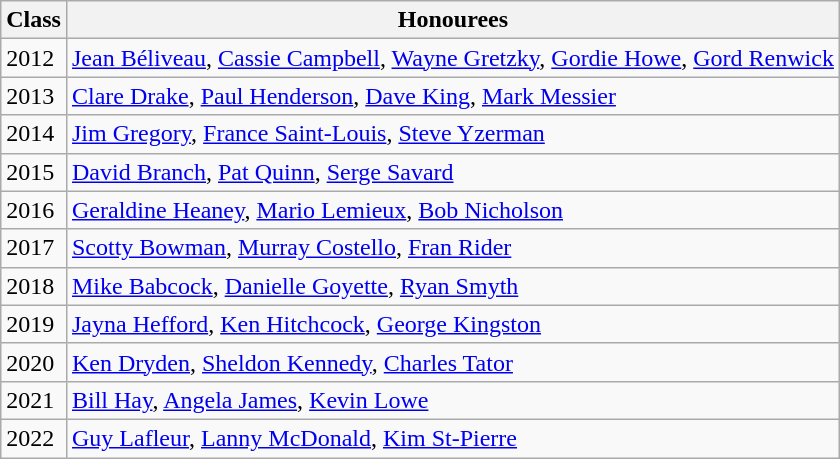<table class="wikitable">
<tr>
<th>Class</th>
<th>Honourees</th>
</tr>
<tr>
<td>2012</td>
<td><a href='#'>Jean Béliveau</a>, <a href='#'>Cassie Campbell</a>, <a href='#'>Wayne Gretzky</a>, <a href='#'>Gordie Howe</a>, <a href='#'>Gord Renwick</a></td>
</tr>
<tr>
<td>2013</td>
<td><a href='#'>Clare Drake</a>, <a href='#'>Paul Henderson</a>, <a href='#'>Dave King</a>, <a href='#'>Mark Messier</a></td>
</tr>
<tr>
<td>2014</td>
<td><a href='#'>Jim Gregory</a>, <a href='#'>France Saint-Louis</a>, <a href='#'>Steve Yzerman</a></td>
</tr>
<tr>
<td>2015</td>
<td><a href='#'>David Branch</a>, <a href='#'>Pat Quinn</a>, <a href='#'>Serge Savard</a></td>
</tr>
<tr>
<td>2016</td>
<td><a href='#'>Geraldine Heaney</a>, <a href='#'>Mario Lemieux</a>, <a href='#'>Bob Nicholson</a></td>
</tr>
<tr>
<td>2017</td>
<td><a href='#'>Scotty Bowman</a>, <a href='#'>Murray Costello</a>, <a href='#'>Fran Rider</a></td>
</tr>
<tr>
<td>2018</td>
<td><a href='#'>Mike Babcock</a>, <a href='#'>Danielle Goyette</a>, <a href='#'>Ryan Smyth</a></td>
</tr>
<tr>
<td>2019</td>
<td><a href='#'>Jayna Hefford</a>, <a href='#'>Ken Hitchcock</a>, <a href='#'>George Kingston</a></td>
</tr>
<tr>
<td>2020</td>
<td><a href='#'>Ken Dryden</a>, <a href='#'>Sheldon Kennedy</a>, <a href='#'>Charles Tator</a></td>
</tr>
<tr>
<td>2021</td>
<td><a href='#'>Bill Hay</a>, <a href='#'>Angela James</a>, <a href='#'>Kevin Lowe</a></td>
</tr>
<tr>
<td>2022</td>
<td><a href='#'>Guy Lafleur</a>, <a href='#'>Lanny McDonald</a>, <a href='#'>Kim St-Pierre</a></td>
</tr>
</table>
